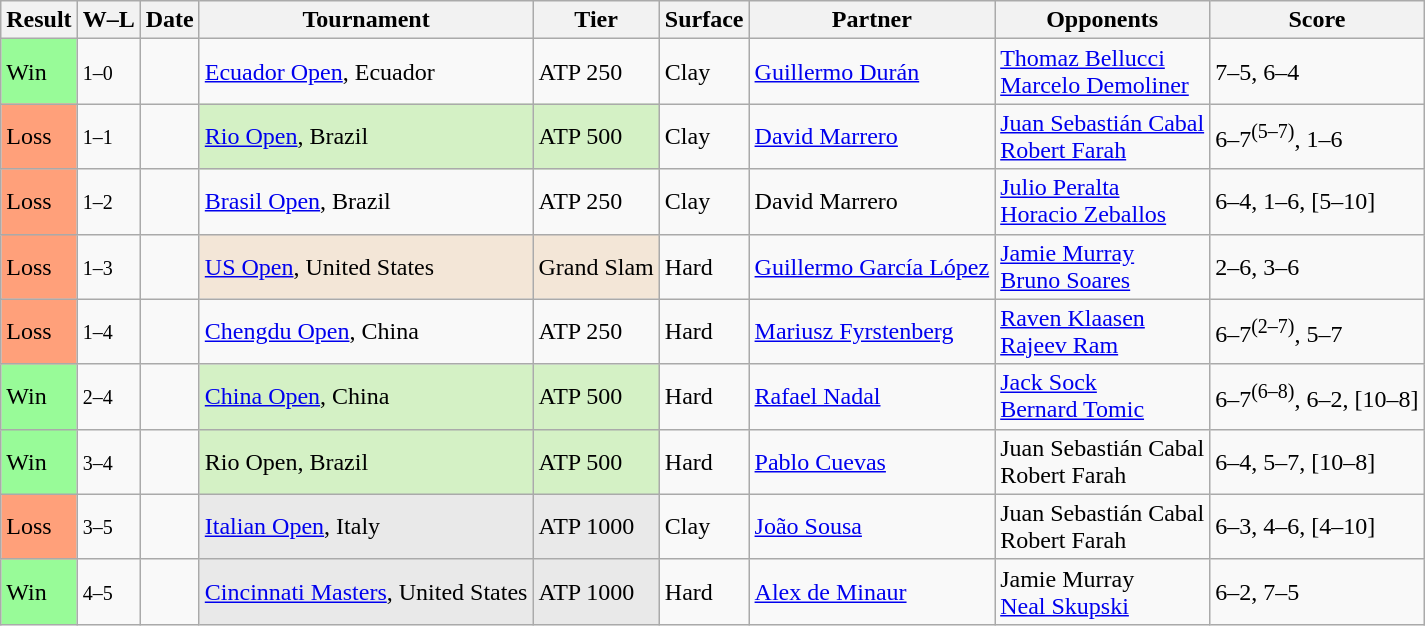<table class="sortable wikitable nowrap">
<tr>
<th>Result</th>
<th class="unsortable">W–L</th>
<th>Date</th>
<th>Tournament</th>
<th>Tier</th>
<th>Surface</th>
<th>Partner</th>
<th>Opponents</th>
<th class="unsortable">Score</th>
</tr>
<tr>
<td bgcolor=98FB98>Win</td>
<td><small>1–0</small></td>
<td><a href='#'></a></td>
<td><a href='#'>Ecuador Open</a>, Ecuador</td>
<td>ATP 250</td>
<td>Clay</td>
<td> <a href='#'>Guillermo Durán</a></td>
<td> <a href='#'>Thomaz Bellucci</a><br> <a href='#'>Marcelo Demoliner</a></td>
<td>7–5, 6–4</td>
</tr>
<tr>
<td bgcolor=FFA07A>Loss</td>
<td><small>1–1</small></td>
<td><a href='#'></a></td>
<td style="background:#d4f1c5;"><a href='#'>Rio Open</a>, Brazil</td>
<td style="background:#d4f1c5;">ATP 500</td>
<td>Clay</td>
<td> <a href='#'>David Marrero</a></td>
<td> <a href='#'>Juan Sebastián Cabal</a><br> <a href='#'>Robert Farah</a></td>
<td>6–7<sup>(5–7)</sup>, 1–6</td>
</tr>
<tr>
<td bgcolor=FFA07A>Loss</td>
<td><small>1–2</small></td>
<td><a href='#'></a></td>
<td><a href='#'>Brasil Open</a>, Brazil</td>
<td>ATP 250</td>
<td>Clay</td>
<td> David Marrero</td>
<td> <a href='#'>Julio Peralta</a><br> <a href='#'>Horacio Zeballos</a></td>
<td>6–4, 1–6, [5–10]</td>
</tr>
<tr>
<td bgcolor=FFA07A>Loss</td>
<td><small>1–3</small></td>
<td><a href='#'></a></td>
<td style="background:#f3e6d7;"><a href='#'>US Open</a>, United States</td>
<td style="background:#f3e6d7;">Grand Slam</td>
<td>Hard</td>
<td> <a href='#'>Guillermo García López</a></td>
<td> <a href='#'>Jamie Murray</a><br> <a href='#'>Bruno Soares</a></td>
<td>2–6, 3–6</td>
</tr>
<tr>
<td bgcolor=FFA07A>Loss</td>
<td><small>1–4</small></td>
<td><a href='#'></a></td>
<td><a href='#'>Chengdu Open</a>, China</td>
<td>ATP 250</td>
<td>Hard</td>
<td> <a href='#'>Mariusz Fyrstenberg</a></td>
<td> <a href='#'>Raven Klaasen</a><br> <a href='#'>Rajeev Ram</a></td>
<td>6–7<sup>(2–7)</sup>, 5–7</td>
</tr>
<tr>
<td bgcolor=98FB98>Win</td>
<td><small>2–4</small></td>
<td><a href='#'></a></td>
<td style="background:#d4f1c5;"><a href='#'>China Open</a>, China</td>
<td style="background:#d4f1c5;">ATP 500</td>
<td>Hard</td>
<td> <a href='#'>Rafael Nadal</a></td>
<td> <a href='#'>Jack Sock</a><br> <a href='#'>Bernard Tomic</a></td>
<td>6–7<sup>(6–8)</sup>, 6–2, [10–8]</td>
</tr>
<tr>
<td bgcolor=98FB98>Win</td>
<td><small>3–4</small></td>
<td><a href='#'></a></td>
<td style="background:#d4f1c5;">Rio Open, Brazil</td>
<td style="background:#d4f1c5;">ATP 500</td>
<td>Hard</td>
<td> <a href='#'>Pablo Cuevas</a></td>
<td> Juan Sebastián Cabal<br> Robert Farah</td>
<td>6–4, 5–7, [10–8]</td>
</tr>
<tr>
<td bgcolor=FFA07A>Loss</td>
<td><small>3–5</small></td>
<td><a href='#'></a></td>
<td style="background:#e9e9e9;"><a href='#'>Italian Open</a>, Italy</td>
<td style="background:#e9e9e9;">ATP 1000</td>
<td>Clay</td>
<td> <a href='#'>João Sousa</a></td>
<td> Juan Sebastián Cabal <br>  Robert Farah</td>
<td>6–3, 4–6, [4–10]</td>
</tr>
<tr>
<td bgcolor=98FB98>Win</td>
<td><small>4–5</small></td>
<td><a href='#'></a></td>
<td style="background:#e9e9e9;"><a href='#'>Cincinnati Masters</a>, United States</td>
<td style="background:#e9e9e9;">ATP 1000</td>
<td>Hard</td>
<td> <a href='#'>Alex de Minaur</a></td>
<td> Jamie Murray<br>  <a href='#'>Neal Skupski</a></td>
<td>6–2, 7–5</td>
</tr>
</table>
